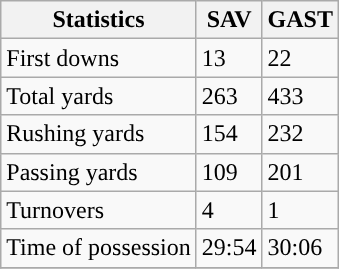<table class="wikitable" style="float: left;">
<tr>
<th>Statistics</th>
<th>SAV</th>
<th>GAST</th>
</tr>
<tr>
<td>First downs</td>
<td>13</td>
<td>22</td>
</tr>
<tr>
<td>Total yards</td>
<td>263</td>
<td>433</td>
</tr>
<tr>
<td>Rushing yards</td>
<td>154</td>
<td>232</td>
</tr>
<tr>
<td>Passing yards</td>
<td>109</td>
<td>201</td>
</tr>
<tr>
<td>Turnovers</td>
<td>4</td>
<td>1</td>
</tr>
<tr>
<td>Time of possession</td>
<td>29:54</td>
<td>30:06</td>
</tr>
<tr>
</tr>
</table>
